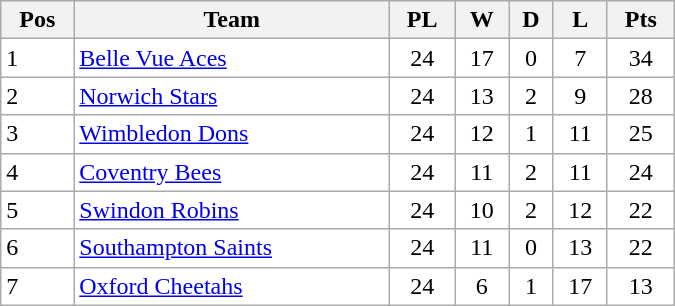<table class=wikitable width="450" style="background:#FFFFFF;">
<tr>
<th>Pos</th>
<th>Team</th>
<th>PL</th>
<th>W</th>
<th>D</th>
<th>L</th>
<th>Pts</th>
</tr>
<tr>
<td>1</td>
<td><a href='#'>Belle Vue Aces</a></td>
<td align="center">24</td>
<td align="center">17</td>
<td align="center">0</td>
<td align="center">7</td>
<td align="center">34</td>
</tr>
<tr>
<td>2</td>
<td><a href='#'>Norwich Stars</a></td>
<td align="center">24</td>
<td align="center">13</td>
<td align="center">2</td>
<td align="center">9</td>
<td align="center">28</td>
</tr>
<tr>
<td>3</td>
<td><a href='#'>Wimbledon Dons</a></td>
<td align="center">24</td>
<td align="center">12</td>
<td align="center">1</td>
<td align="center">11</td>
<td align="center">25</td>
</tr>
<tr>
<td>4</td>
<td><a href='#'>Coventry Bees</a></td>
<td align="center">24</td>
<td align="center">11</td>
<td align="center">2</td>
<td align="center">11</td>
<td align="center">24</td>
</tr>
<tr>
<td>5</td>
<td><a href='#'>Swindon Robins</a></td>
<td align="center">24</td>
<td align="center">10</td>
<td align="center">2</td>
<td align="center">12</td>
<td align="center">22</td>
</tr>
<tr>
<td>6</td>
<td><a href='#'>Southampton Saints</a></td>
<td align="center">24</td>
<td align="center">11</td>
<td align="center">0</td>
<td align="center">13</td>
<td align="center">22</td>
</tr>
<tr>
<td>7</td>
<td><a href='#'>Oxford Cheetahs</a></td>
<td align="center">24</td>
<td align="center">6</td>
<td align="center">1</td>
<td align="center">17</td>
<td align="center">13</td>
</tr>
</table>
